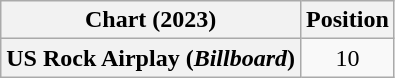<table class="wikitable plainrowheaders" style="text-align: center">
<tr>
<th scope="col">Chart (2023)</th>
<th scope="col">Position</th>
</tr>
<tr>
<th scope="row">US Rock Airplay (<em>Billboard</em>)</th>
<td>10</td>
</tr>
</table>
